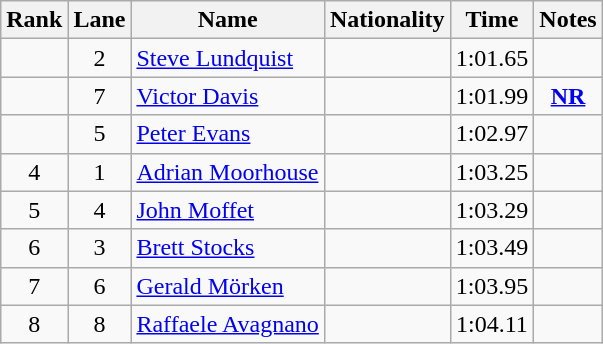<table class="wikitable sortable" style="text-align:center">
<tr>
<th>Rank</th>
<th>Lane</th>
<th>Name</th>
<th>Nationality</th>
<th>Time</th>
<th>Notes</th>
</tr>
<tr>
<td></td>
<td>2</td>
<td align=left><a href='#'>Steve Lundquist</a></td>
<td align=left></td>
<td>1:01.65</td>
<td></td>
</tr>
<tr>
<td></td>
<td>7</td>
<td align=left><a href='#'>Victor Davis</a></td>
<td align=left></td>
<td>1:01.99</td>
<td><strong><a href='#'>NR</a></strong></td>
</tr>
<tr>
<td></td>
<td>5</td>
<td align=left><a href='#'>Peter Evans</a></td>
<td align=left></td>
<td>1:02.97</td>
<td></td>
</tr>
<tr>
<td>4</td>
<td>1</td>
<td align=left><a href='#'>Adrian Moorhouse</a></td>
<td align=left></td>
<td>1:03.25</td>
<td></td>
</tr>
<tr>
<td>5</td>
<td>4</td>
<td align=left><a href='#'>John Moffet</a></td>
<td align=left></td>
<td>1:03.29</td>
<td></td>
</tr>
<tr>
<td>6</td>
<td>3</td>
<td align=left><a href='#'>Brett Stocks</a></td>
<td align=left></td>
<td>1:03.49</td>
<td></td>
</tr>
<tr>
<td>7</td>
<td>6</td>
<td align=left><a href='#'>Gerald Mörken</a></td>
<td align=left></td>
<td>1:03.95</td>
<td></td>
</tr>
<tr>
<td>8</td>
<td>8</td>
<td align=left><a href='#'>Raffaele Avagnano</a></td>
<td align=left></td>
<td>1:04.11</td>
<td></td>
</tr>
</table>
